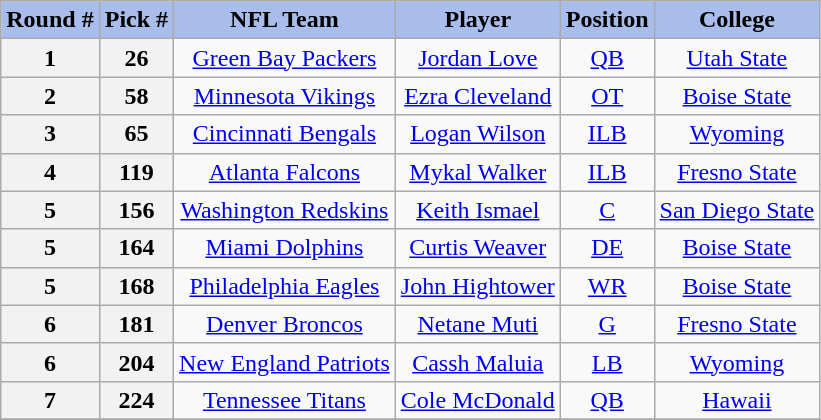<table class="wikitable sortable" border="1" style="text-align: center;">
<tr>
<th style="background:#A8BDEC;">Round #</th>
<th style="background:#A8BDEC;">Pick #</th>
<th style="background:#A8BDEC;">NFL Team</th>
<th style="background:#A8BDEC;">Player</th>
<th style="background:#A8BDEC;">Position</th>
<th style="background:#A8BDEC;">College</th>
</tr>
<tr>
<th>1</th>
<th>26</th>
<td><a href='#'>Green Bay Packers</a></td>
<td><a href='#'>Jordan Love</a></td>
<td><a href='#'>QB</a></td>
<td><a href='#'>Utah State</a></td>
</tr>
<tr>
<th>2</th>
<th>58</th>
<td><a href='#'>Minnesota Vikings</a></td>
<td><a href='#'>Ezra Cleveland</a></td>
<td><a href='#'>OT</a></td>
<td><a href='#'>Boise State</a></td>
</tr>
<tr>
<th>3</th>
<th>65</th>
<td><a href='#'>Cincinnati Bengals</a></td>
<td><a href='#'>Logan Wilson</a></td>
<td><a href='#'>ILB</a></td>
<td><a href='#'>Wyoming</a></td>
</tr>
<tr>
<th>4</th>
<th>119</th>
<td><a href='#'>Atlanta Falcons</a></td>
<td><a href='#'>Mykal Walker</a></td>
<td><a href='#'>ILB</a></td>
<td><a href='#'>Fresno State</a></td>
</tr>
<tr>
<th>5</th>
<th>156</th>
<td><a href='#'>Washington Redskins</a></td>
<td><a href='#'>Keith Ismael</a></td>
<td><a href='#'>C</a></td>
<td><a href='#'>San Diego State</a></td>
</tr>
<tr>
<th>5</th>
<th>164</th>
<td><a href='#'>Miami Dolphins</a></td>
<td><a href='#'>Curtis Weaver</a></td>
<td><a href='#'>DE</a></td>
<td><a href='#'>Boise State</a></td>
</tr>
<tr>
<th>5</th>
<th>168</th>
<td><a href='#'>Philadelphia Eagles</a></td>
<td><a href='#'>John Hightower</a></td>
<td><a href='#'>WR</a></td>
<td><a href='#'>Boise State</a></td>
</tr>
<tr>
<th>6</th>
<th>181</th>
<td><a href='#'>Denver Broncos</a></td>
<td><a href='#'>Netane Muti</a></td>
<td><a href='#'>G</a></td>
<td><a href='#'>Fresno State</a></td>
</tr>
<tr>
<th>6</th>
<th>204</th>
<td><a href='#'>New England Patriots</a></td>
<td><a href='#'>Cassh Maluia</a></td>
<td><a href='#'>LB</a></td>
<td><a href='#'>Wyoming</a></td>
</tr>
<tr>
<th>7</th>
<th>224</th>
<td><a href='#'>Tennessee Titans</a></td>
<td><a href='#'>Cole McDonald</a></td>
<td><a href='#'>QB</a></td>
<td><a href='#'>Hawaii</a></td>
</tr>
<tr>
</tr>
</table>
